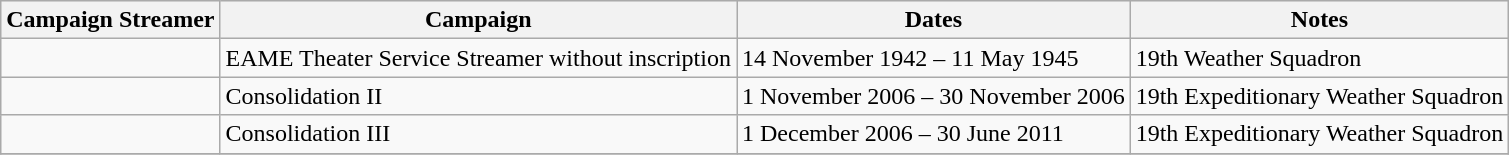<table class="wikitable">
<tr style="background:#efefef;">
<th>Campaign Streamer</th>
<th>Campaign</th>
<th>Dates</th>
<th>Notes</th>
</tr>
<tr>
<td></td>
<td>EAME Theater Service Streamer without inscription</td>
<td>14 November 1942 – 11 May 1945</td>
<td>19th Weather Squadron</td>
</tr>
<tr>
<td></td>
<td>Consolidation II</td>
<td>1 November 2006 – 30 November 2006</td>
<td>19th Expeditionary Weather Squadron</td>
</tr>
<tr>
<td></td>
<td>Consolidation III</td>
<td>1 December 2006 – 30 June 2011</td>
<td>19th Expeditionary Weather Squadron</td>
</tr>
<tr>
</tr>
</table>
